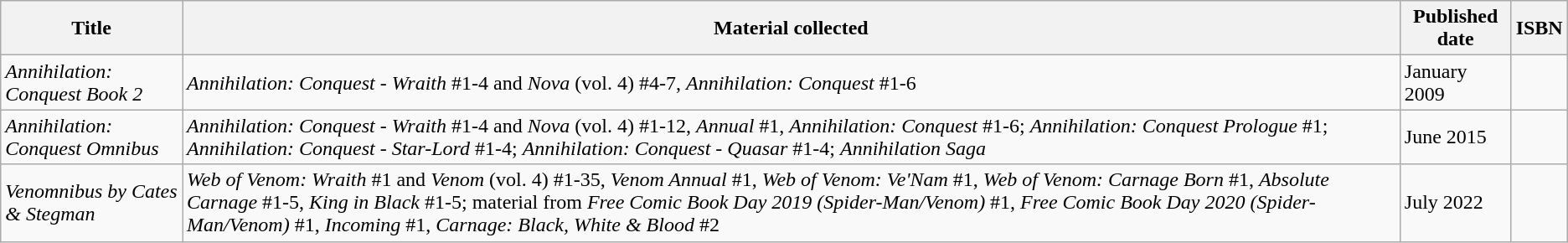<table class="wikitable">
<tr>
<th>Title</th>
<th>Material collected</th>
<th>Published date</th>
<th>ISBN</th>
</tr>
<tr>
<td><em>Annihilation: Conquest Book 2</em></td>
<td><em>Annihilation: Conquest - Wraith</em> #1-4 and <em>Nova</em> (vol. 4) #4-7, <em>Annihilation: Conquest</em> #1-6</td>
<td>January 2009</td>
<td></td>
</tr>
<tr>
<td><em>Annihilation: Conquest Omnibus</em></td>
<td><em>Annihilation: Conquest - Wraith</em> #1-4 and <em>Nova</em> (vol. 4) #1-12, <em>Annual</em> #1, <em>Annihilation: Conquest</em> #1-6; <em>Annihilation: Conquest Prologue</em> #1; <em>Annihilation: Conquest - Star-Lord</em> #1-4; <em>Annihilation: Conquest - Quasar</em> #1-4; <em>Annihilation Saga</em></td>
<td>June 2015</td>
<td></td>
</tr>
<tr>
<td><em>Venomnibus by Cates & Stegman</em></td>
<td><em>Web of Venom: Wraith</em> #1 and <em>Venom</em> (vol. 4) #1-35, <em>Venom Annual</em> #1, <em>Web of Venom: Ve'Nam</em> #1, <em>Web of Venom: Carnage Born</em> #1, <em>Absolute Carnage</em> #1-5, <em>King in Black</em> #1-5; material from <em>Free Comic Book Day 2019 (Spider-Man/Venom)</em> #1, <em>Free Comic Book Day 2020 (Spider-Man/Venom)</em> #1, <em>Incoming</em> #1, <em>Carnage: Black, White & Blood</em> #2</td>
<td>July 2022</td>
<td></td>
</tr>
</table>
